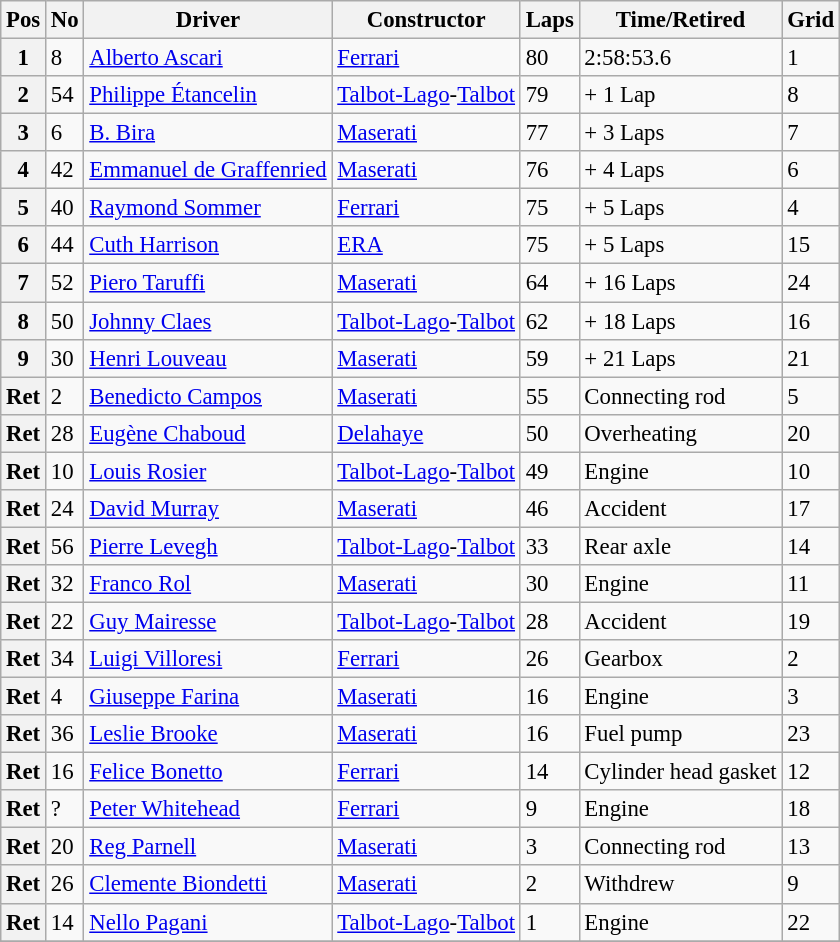<table class="wikitable" style="font-size:95%;">
<tr>
<th>Pos</th>
<th>No</th>
<th>Driver</th>
<th>Constructor</th>
<th>Laps</th>
<th>Time/Retired</th>
<th>Grid</th>
</tr>
<tr>
<th>1</th>
<td>8</td>
<td> <a href='#'>Alberto Ascari</a></td>
<td><a href='#'>Ferrari</a></td>
<td>80</td>
<td>2:58:53.6</td>
<td>1</td>
</tr>
<tr>
<th>2</th>
<td>54</td>
<td> <a href='#'>Philippe Étancelin</a></td>
<td><a href='#'>Talbot-Lago</a>-<a href='#'>Talbot</a></td>
<td>79</td>
<td>+ 1 Lap</td>
<td>8</td>
</tr>
<tr>
<th>3</th>
<td>6</td>
<td> <a href='#'>B. Bira</a></td>
<td><a href='#'>Maserati</a></td>
<td>77</td>
<td>+ 3 Laps</td>
<td>7</td>
</tr>
<tr>
<th>4</th>
<td>42</td>
<td> <a href='#'>Emmanuel de Graffenried</a></td>
<td><a href='#'>Maserati</a></td>
<td>76</td>
<td>+ 4 Laps</td>
<td>6</td>
</tr>
<tr>
<th>5</th>
<td>40</td>
<td> <a href='#'>Raymond Sommer</a></td>
<td><a href='#'>Ferrari</a></td>
<td>75</td>
<td>+ 5 Laps</td>
<td>4</td>
</tr>
<tr>
<th>6</th>
<td>44</td>
<td> <a href='#'>Cuth Harrison</a></td>
<td><a href='#'>ERA</a></td>
<td>75</td>
<td>+ 5 Laps</td>
<td>15</td>
</tr>
<tr>
<th>7</th>
<td>52</td>
<td> <a href='#'>Piero Taruffi</a></td>
<td><a href='#'>Maserati</a></td>
<td>64</td>
<td>+ 16 Laps</td>
<td>24</td>
</tr>
<tr>
<th>8</th>
<td>50</td>
<td> <a href='#'>Johnny Claes</a></td>
<td><a href='#'>Talbot-Lago</a>-<a href='#'>Talbot</a></td>
<td>62</td>
<td>+ 18 Laps</td>
<td>16</td>
</tr>
<tr>
<th>9</th>
<td>30</td>
<td> <a href='#'>Henri Louveau</a></td>
<td><a href='#'>Maserati</a></td>
<td>59</td>
<td>+ 21 Laps</td>
<td>21</td>
</tr>
<tr>
<th>Ret</th>
<td>2</td>
<td> <a href='#'>Benedicto Campos</a></td>
<td><a href='#'>Maserati</a></td>
<td>55</td>
<td>Connecting rod</td>
<td>5</td>
</tr>
<tr>
<th>Ret</th>
<td>28</td>
<td> <a href='#'>Eugène Chaboud</a></td>
<td><a href='#'>Delahaye</a></td>
<td>50</td>
<td>Overheating</td>
<td>20</td>
</tr>
<tr>
<th>Ret</th>
<td>10</td>
<td> <a href='#'>Louis Rosier</a></td>
<td><a href='#'>Talbot-Lago</a>-<a href='#'>Talbot</a></td>
<td>49</td>
<td>Engine</td>
<td>10</td>
</tr>
<tr>
<th>Ret</th>
<td>24</td>
<td> <a href='#'>David Murray</a></td>
<td><a href='#'>Maserati</a></td>
<td>46</td>
<td>Accident</td>
<td>17</td>
</tr>
<tr>
<th>Ret</th>
<td>56</td>
<td> <a href='#'>Pierre Levegh</a></td>
<td><a href='#'>Talbot-Lago</a>-<a href='#'>Talbot</a></td>
<td>33</td>
<td>Rear axle</td>
<td>14</td>
</tr>
<tr>
<th>Ret</th>
<td>32</td>
<td> <a href='#'>Franco Rol</a></td>
<td><a href='#'>Maserati</a></td>
<td>30</td>
<td>Engine</td>
<td>11</td>
</tr>
<tr>
<th>Ret</th>
<td>22</td>
<td> <a href='#'>Guy Mairesse</a></td>
<td><a href='#'>Talbot-Lago</a>-<a href='#'>Talbot</a></td>
<td>28</td>
<td>Accident</td>
<td>19</td>
</tr>
<tr>
<th>Ret</th>
<td>34</td>
<td> <a href='#'>Luigi Villoresi</a></td>
<td><a href='#'>Ferrari</a></td>
<td>26</td>
<td>Gearbox</td>
<td>2</td>
</tr>
<tr>
<th>Ret</th>
<td>4</td>
<td> <a href='#'>Giuseppe Farina</a></td>
<td><a href='#'>Maserati</a></td>
<td>16</td>
<td>Engine</td>
<td>3</td>
</tr>
<tr>
<th>Ret</th>
<td>36</td>
<td> <a href='#'>Leslie Brooke</a></td>
<td><a href='#'>Maserati</a></td>
<td>16</td>
<td>Fuel pump</td>
<td>23</td>
</tr>
<tr>
<th>Ret</th>
<td>16</td>
<td> <a href='#'>Felice Bonetto</a></td>
<td><a href='#'>Ferrari</a></td>
<td>14</td>
<td>Cylinder head gasket</td>
<td>12</td>
</tr>
<tr>
<th>Ret</th>
<td>?</td>
<td> <a href='#'>Peter Whitehead</a></td>
<td><a href='#'>Ferrari</a></td>
<td>9</td>
<td>Engine</td>
<td>18</td>
</tr>
<tr>
<th>Ret</th>
<td>20</td>
<td> <a href='#'>Reg Parnell</a></td>
<td><a href='#'>Maserati</a></td>
<td>3</td>
<td>Connecting rod</td>
<td>13</td>
</tr>
<tr>
<th>Ret</th>
<td>26</td>
<td> <a href='#'>Clemente Biondetti</a></td>
<td><a href='#'>Maserati</a></td>
<td>2</td>
<td>Withdrew</td>
<td>9</td>
</tr>
<tr>
<th>Ret</th>
<td>14</td>
<td> <a href='#'>Nello Pagani</a></td>
<td><a href='#'>Talbot-Lago</a>-<a href='#'>Talbot</a></td>
<td>1</td>
<td>Engine</td>
<td>22</td>
</tr>
<tr>
</tr>
</table>
